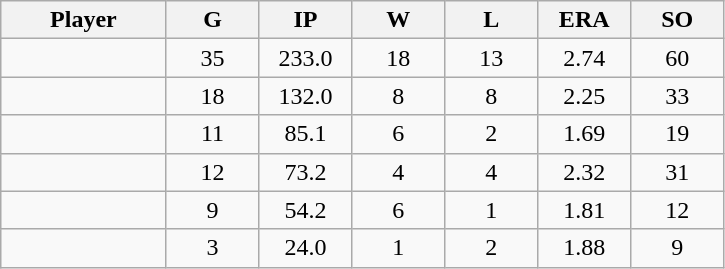<table class="wikitable sortable">
<tr>
<th bgcolor="#DDDDFF" width="16%">Player</th>
<th bgcolor="#DDDDFF" width="9%">G</th>
<th bgcolor="#DDDDFF" width="9%">IP</th>
<th bgcolor="#DDDDFF" width="9%">W</th>
<th bgcolor="#DDDDFF" width="9%">L</th>
<th bgcolor="#DDDDFF" width="9%">ERA</th>
<th bgcolor="#DDDDFF" width="9%">SO</th>
</tr>
<tr align="center">
<td></td>
<td>35</td>
<td>233.0</td>
<td>18</td>
<td>13</td>
<td>2.74</td>
<td>60</td>
</tr>
<tr align="center">
<td></td>
<td>18</td>
<td>132.0</td>
<td>8</td>
<td>8</td>
<td>2.25</td>
<td>33</td>
</tr>
<tr align="center">
<td></td>
<td>11</td>
<td>85.1</td>
<td>6</td>
<td>2</td>
<td>1.69</td>
<td>19</td>
</tr>
<tr align="center">
<td></td>
<td>12</td>
<td>73.2</td>
<td>4</td>
<td>4</td>
<td>2.32</td>
<td>31</td>
</tr>
<tr align="center">
<td></td>
<td>9</td>
<td>54.2</td>
<td>6</td>
<td>1</td>
<td>1.81</td>
<td>12</td>
</tr>
<tr align="center">
<td></td>
<td>3</td>
<td>24.0</td>
<td>1</td>
<td>2</td>
<td>1.88</td>
<td>9</td>
</tr>
</table>
